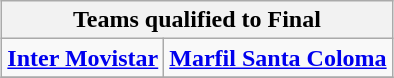<table class="wikitable" style="text-align: center; margin: 0 auto;">
<tr>
<th colspan=2>Teams qualified to Final</th>
</tr>
<tr>
<td><strong><a href='#'>Inter Movistar</a></strong></td>
<td><strong><a href='#'>Marfil Santa Coloma</a></strong></td>
</tr>
<tr>
</tr>
</table>
